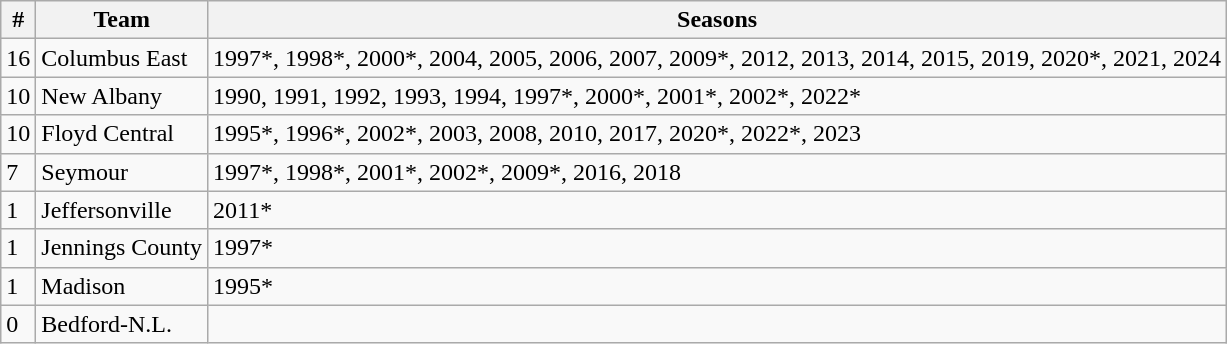<table class="wikitable">
<tr>
<th>#</th>
<th>Team</th>
<th>Seasons</th>
</tr>
<tr>
<td>16</td>
<td>Columbus East</td>
<td>1997*, 1998*, 2000*, 2004, 2005, 2006, 2007, 2009*, 2012, 2013, 2014, 2015, 2019, 2020*, 2021, 2024</td>
</tr>
<tr>
<td>10</td>
<td>New Albany</td>
<td>1990, 1991, 1992, 1993, 1994, 1997*, 2000*, 2001*, 2002*, 2022*</td>
</tr>
<tr>
<td>10</td>
<td>Floyd Central</td>
<td>1995*, 1996*, 2002*, 2003, 2008, 2010, 2017, 2020*, 2022*, 2023</td>
</tr>
<tr>
<td>7</td>
<td>Seymour</td>
<td>1997*, 1998*, 2001*, 2002*, 2009*, 2016, 2018</td>
</tr>
<tr>
<td>1</td>
<td>Jeffersonville</td>
<td>2011*</td>
</tr>
<tr>
<td>1</td>
<td>Jennings County</td>
<td>1997*</td>
</tr>
<tr>
<td>1</td>
<td>Madison</td>
<td>1995*</td>
</tr>
<tr>
<td>0</td>
<td>Bedford-N.L.</td>
<td></td>
</tr>
</table>
